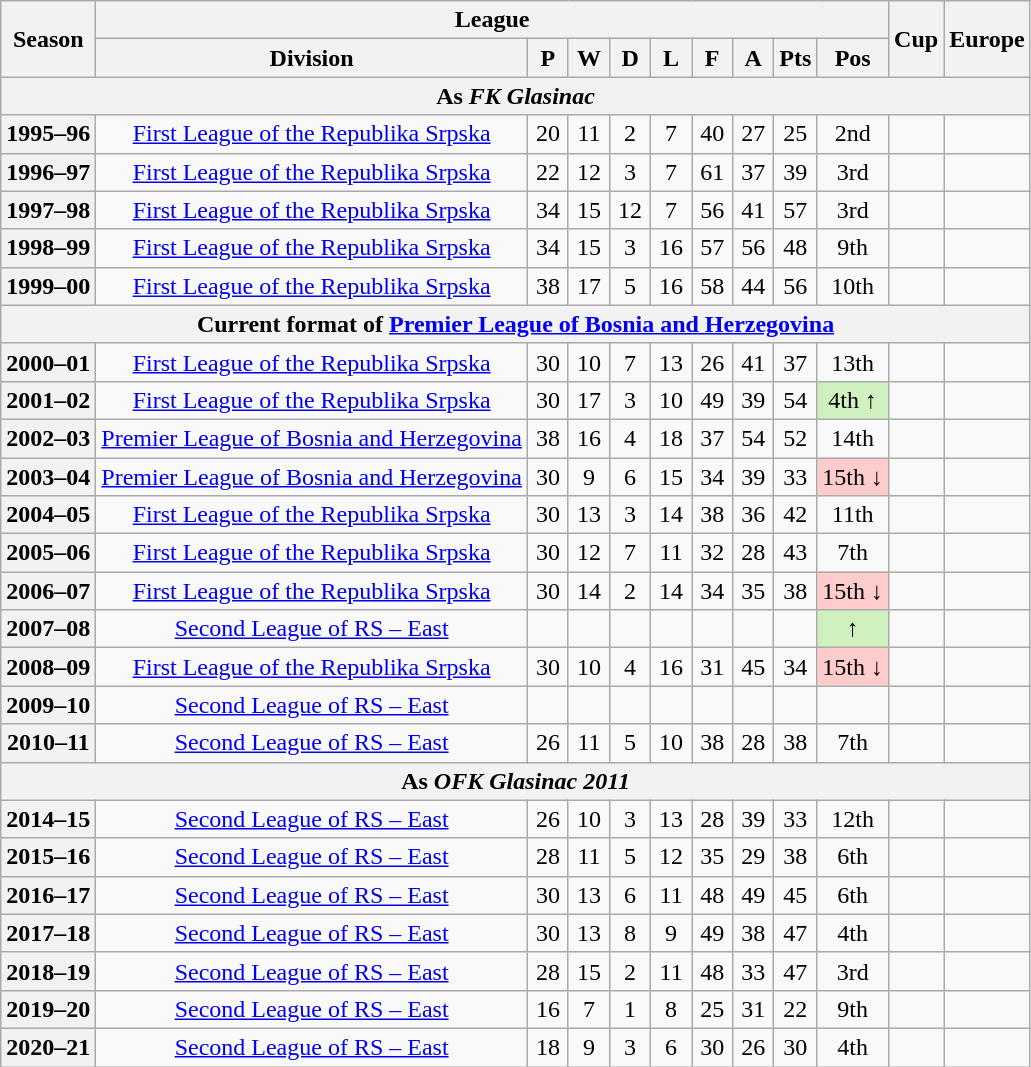<table class="wikitable" style="text-align: center">
<tr>
<th rowspan="2">Season</th>
<th colspan="9">League</th>
<th rowspan="2">Cup</th>
<th rowspan="2">Europe</th>
</tr>
<tr>
<th>Division</th>
<th width="20">P</th>
<th width="20">W</th>
<th width="20">D</th>
<th width="20">L</th>
<th width="20">F</th>
<th width="20">A</th>
<th width="20">Pts</th>
<th>Pos</th>
</tr>
<tr>
<th colspan="15">As <em>FK Glasinac</em></th>
</tr>
<tr>
<th>1995–96</th>
<td><a href='#'>First League of the Republika Srpska</a></td>
<td>20</td>
<td>11</td>
<td>2</td>
<td>7</td>
<td>40</td>
<td>27</td>
<td>25</td>
<td>2nd</td>
<td></td>
<td></td>
</tr>
<tr>
<th>1996–97</th>
<td><a href='#'>First League of the Republika Srpska</a></td>
<td>22</td>
<td>12</td>
<td>3</td>
<td>7</td>
<td>61</td>
<td>37</td>
<td>39</td>
<td>3rd</td>
<td></td>
<td></td>
</tr>
<tr>
<th>1997–98</th>
<td><a href='#'>First League of the Republika Srpska</a></td>
<td>34</td>
<td>15</td>
<td>12</td>
<td>7</td>
<td>56</td>
<td>41</td>
<td>57</td>
<td>3rd</td>
<td></td>
<td></td>
</tr>
<tr>
<th>1998–99</th>
<td><a href='#'>First League of the Republika Srpska</a></td>
<td>34</td>
<td>15</td>
<td>3</td>
<td>16</td>
<td>57</td>
<td>56</td>
<td>48</td>
<td>9th</td>
<td></td>
<td></td>
</tr>
<tr>
<th>1999–00</th>
<td><a href='#'>First League of the Republika Srpska</a></td>
<td>38</td>
<td>17</td>
<td>5</td>
<td>16</td>
<td>58</td>
<td>44</td>
<td>56</td>
<td>10th</td>
<td></td>
<td></td>
</tr>
<tr>
<th colspan="15">Current format of <a href='#'>Premier League of Bosnia and Herzegovina</a></th>
</tr>
<tr>
<th>2000–01</th>
<td><a href='#'>First League of the Republika Srpska</a></td>
<td>30</td>
<td>10</td>
<td>7</td>
<td>13</td>
<td>26</td>
<td>41</td>
<td>37</td>
<td>13th</td>
<td></td>
<td></td>
</tr>
<tr>
<th>2001–02</th>
<td><a href='#'>First League of the Republika Srpska</a></td>
<td>30</td>
<td>17</td>
<td>3</td>
<td>10</td>
<td>49</td>
<td>39</td>
<td>54</td>
<td bgcolor=#D0F0C0>4th ↑</td>
<td></td>
<td></td>
</tr>
<tr>
<th>2002–03</th>
<td><a href='#'>Premier League of Bosnia and Herzegovina</a></td>
<td>38</td>
<td>16</td>
<td>4</td>
<td>18</td>
<td>37</td>
<td>54</td>
<td>52</td>
<td>14th</td>
<td></td>
<td></td>
</tr>
<tr>
<th>2003–04</th>
<td><a href='#'>Premier League of Bosnia and Herzegovina</a></td>
<td>30</td>
<td>9</td>
<td>6</td>
<td>15</td>
<td>34</td>
<td>39</td>
<td>33</td>
<td bgcolor=#FFCCCC>15th ↓</td>
<td></td>
<td></td>
</tr>
<tr>
<th>2004–05</th>
<td><a href='#'>First League of the Republika Srpska</a></td>
<td>30</td>
<td>13</td>
<td>3</td>
<td>14</td>
<td>38</td>
<td>36</td>
<td>42</td>
<td>11th</td>
<td></td>
<td></td>
</tr>
<tr>
<th>2005–06</th>
<td><a href='#'>First League of the Republika Srpska</a></td>
<td>30</td>
<td>12</td>
<td>7</td>
<td>11</td>
<td>32</td>
<td>28</td>
<td>43</td>
<td>7th</td>
<td></td>
<td></td>
</tr>
<tr>
<th>2006–07</th>
<td><a href='#'>First League of the Republika Srpska</a></td>
<td>30</td>
<td>14</td>
<td>2</td>
<td>14</td>
<td>34</td>
<td>35</td>
<td>38</td>
<td bgcolor=#FFCCCC>15th ↓</td>
<td></td>
<td></td>
</tr>
<tr>
<th>2007–08</th>
<td><a href='#'>Second League of RS – East</a></td>
<td></td>
<td></td>
<td></td>
<td></td>
<td></td>
<td></td>
<td></td>
<td bgcolor=#D0F0C0>↑</td>
<td></td>
<td></td>
</tr>
<tr>
<th>2008–09</th>
<td><a href='#'>First League of the Republika Srpska</a></td>
<td>30</td>
<td>10</td>
<td>4</td>
<td>16</td>
<td>31</td>
<td>45</td>
<td>34</td>
<td bgcolor=#FFCCCC>15th ↓</td>
<td></td>
<td></td>
</tr>
<tr>
<th>2009–10</th>
<td><a href='#'>Second League of RS – East</a></td>
<td></td>
<td></td>
<td></td>
<td></td>
<td></td>
<td></td>
<td></td>
<td></td>
<td></td>
<td></td>
</tr>
<tr>
<th>2010–11</th>
<td><a href='#'>Second League of RS – East</a></td>
<td>26</td>
<td>11</td>
<td>5</td>
<td>10</td>
<td>38</td>
<td>28</td>
<td>38</td>
<td>7th</td>
<td></td>
<td></td>
</tr>
<tr>
<th colspan="15">As <em>OFK Glasinac 2011</em></th>
</tr>
<tr>
<th>2014–15</th>
<td><a href='#'>Second League of RS – East</a></td>
<td>26</td>
<td>10</td>
<td>3</td>
<td>13</td>
<td>28</td>
<td>39</td>
<td>33</td>
<td>12th</td>
<td></td>
<td></td>
</tr>
<tr>
<th>2015–16</th>
<td><a href='#'>Second League of RS – East</a></td>
<td>28</td>
<td>11</td>
<td>5</td>
<td>12</td>
<td>35</td>
<td>29</td>
<td>38</td>
<td>6th</td>
<td></td>
<td></td>
</tr>
<tr>
<th>2016–17</th>
<td><a href='#'>Second League of RS – East</a></td>
<td>30</td>
<td>13</td>
<td>6</td>
<td>11</td>
<td>48</td>
<td>49</td>
<td>45</td>
<td>6th</td>
<td></td>
<td></td>
</tr>
<tr>
<th>2017–18</th>
<td><a href='#'>Second League of RS – East</a></td>
<td>30</td>
<td>13</td>
<td>8</td>
<td>9</td>
<td>49</td>
<td>38</td>
<td>47</td>
<td>4th</td>
<td></td>
<td></td>
</tr>
<tr>
<th>2018–19</th>
<td><a href='#'>Second League of RS – East</a></td>
<td>28</td>
<td>15</td>
<td>2</td>
<td>11</td>
<td>48</td>
<td>33</td>
<td>47</td>
<td>3rd</td>
<td></td>
<td></td>
</tr>
<tr>
<th>2019–20</th>
<td><a href='#'>Second League of RS – East</a></td>
<td>16</td>
<td>7</td>
<td>1</td>
<td>8</td>
<td>25</td>
<td>31</td>
<td>22</td>
<td>9th</td>
<td></td>
<td></td>
</tr>
<tr>
<th>2020–21</th>
<td><a href='#'>Second League of RS – East</a></td>
<td>18</td>
<td>9</td>
<td>3</td>
<td>6</td>
<td>30</td>
<td>26</td>
<td>30</td>
<td>4th</td>
<td></td>
<td></td>
</tr>
</table>
